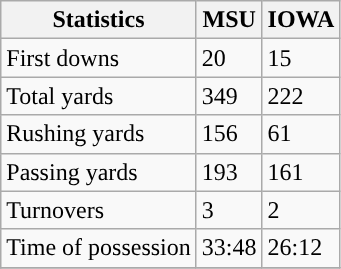<table class="wikitable">
<tr>
<th>Statistics</th>
<th>MSU</th>
<th>IOWA</th>
</tr>
<tr>
<td>First downs</td>
<td>20</td>
<td>15</td>
</tr>
<tr>
<td>Total yards</td>
<td>349</td>
<td>222</td>
</tr>
<tr>
<td>Rushing yards</td>
<td>156</td>
<td>61</td>
</tr>
<tr>
<td>Passing yards</td>
<td>193</td>
<td>161</td>
</tr>
<tr>
<td>Turnovers</td>
<td>3</td>
<td>2</td>
</tr>
<tr>
<td>Time of possession</td>
<td>33:48</td>
<td>26:12</td>
</tr>
<tr>
</tr>
</table>
